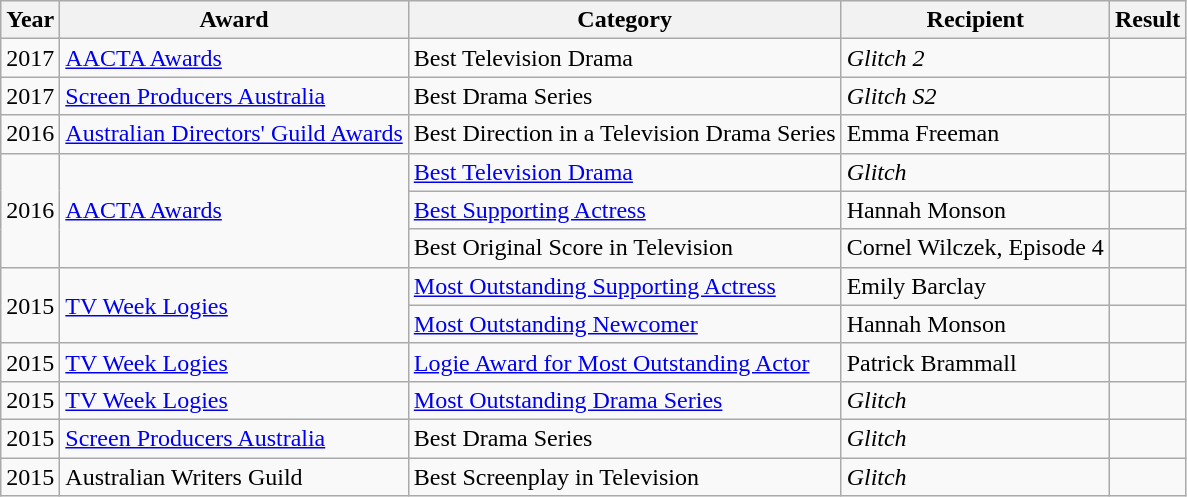<table class="wikitable">
<tr>
<th>Year</th>
<th>Award</th>
<th>Category</th>
<th>Recipient</th>
<th>Result</th>
</tr>
<tr>
<td>2017</td>
<td><a href='#'>AACTA Awards</a></td>
<td>Best Television Drama</td>
<td><em>Glitch 2</em></td>
<td></td>
</tr>
<tr>
<td>2017</td>
<td><a href='#'>Screen Producers Australia</a></td>
<td>Best Drama Series</td>
<td><em>Glitch S2</em></td>
<td></td>
</tr>
<tr>
<td>2016</td>
<td><a href='#'>Australian Directors' Guild Awards</a></td>
<td>Best Direction in a Television Drama Series</td>
<td>Emma Freeman</td>
<td></td>
</tr>
<tr>
<td rowspan="3">2016</td>
<td rowspan="3"><a href='#'>AACTA Awards</a></td>
<td><a href='#'>Best Television Drama</a></td>
<td><em>Glitch</em></td>
<td></td>
</tr>
<tr>
<td><a href='#'>Best Supporting Actress</a></td>
<td>Hannah Monson</td>
<td></td>
</tr>
<tr>
<td>Best Original Score in Television</td>
<td>Cornel Wilczek, Episode 4</td>
<td></td>
</tr>
<tr>
<td rowspan="2">2015</td>
<td rowspan="2"><a href='#'>TV Week Logies</a></td>
<td><a href='#'>Most Outstanding Supporting Actress</a></td>
<td>Emily Barclay</td>
<td></td>
</tr>
<tr>
<td><a href='#'>Most Outstanding Newcomer</a></td>
<td>Hannah Monson</td>
<td></td>
</tr>
<tr>
<td>2015</td>
<td><a href='#'>TV Week Logies</a></td>
<td><a href='#'>Logie Award for Most Outstanding Actor</a></td>
<td>Patrick Brammall</td>
<td></td>
</tr>
<tr>
<td>2015</td>
<td><a href='#'>TV Week Logies</a></td>
<td><a href='#'>Most Outstanding Drama Series</a></td>
<td><em>Glitch</em></td>
<td></td>
</tr>
<tr>
<td>2015</td>
<td><a href='#'>Screen Producers Australia</a></td>
<td>Best Drama Series</td>
<td><em>Glitch</em></td>
<td></td>
</tr>
<tr>
<td>2015</td>
<td>Australian Writers Guild</td>
<td>Best Screenplay in Television</td>
<td><em>Glitch</em></td>
<td></td>
</tr>
</table>
